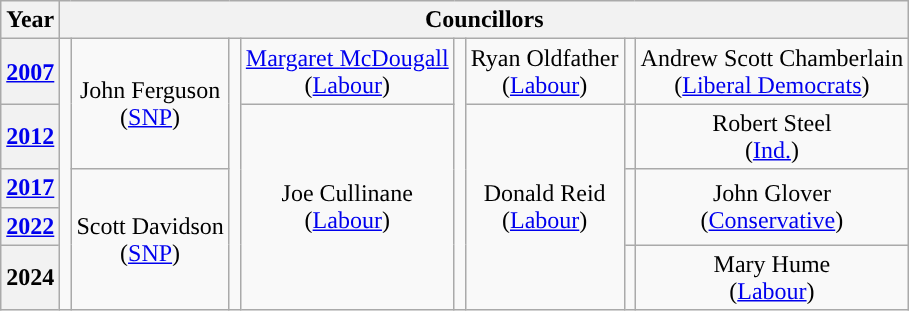<table class="wikitable" style="text-align:center">
<tr>
<th>Year</th>
<th colspan=8>Councillors</th>
</tr>
<tr>
<th><a href='#'>2007</a></th>
<td rowspan=5; style="background-color: "></td>
<td rowspan=2>John Ferguson<br>(<a href='#'>SNP</a>)</td>
<td rowspan=5; style="background-color: "></td>
<td rowspan=1><a href='#'>Margaret McDougall</a><br>(<a href='#'>Labour</a>)</td>
<td rowspan=5; style="background-color: "></td>
<td rowspan=1>Ryan Oldfather<br>(<a href='#'>Labour</a>)</td>
<td rowspan=1; style="background-color: "></td>
<td rowspan=1>Andrew Scott Chamberlain<br>(<a href='#'>Liberal Democrats</a>)</td>
</tr>
<tr>
<th><a href='#'>2012</a></th>
<td rowspan=4>Joe Cullinane<br>(<a href='#'>Labour</a>)</td>
<td rowspan=4>Donald Reid<br>(<a href='#'>Labour</a>)</td>
<td rowspan=1; style="background-color: "></td>
<td rowspan=1>Robert Steel<br>(<a href='#'>Ind.</a>)</td>
</tr>
<tr>
<th><a href='#'>2017</a></th>
<td rowspan=3>Scott Davidson<br>(<a href='#'>SNP</a>)</td>
<td rowspan=2; style="background-color: "></td>
<td rowspan=2>John Glover<br>(<a href='#'>Conservative</a>)</td>
</tr>
<tr>
<th><a href='#'>2022</a></th>
</tr>
<tr>
<th>2024</th>
<td style="background-color: "></td>
<td>Mary Hume<br>(<a href='#'>Labour</a>)</td>
</tr>
</table>
